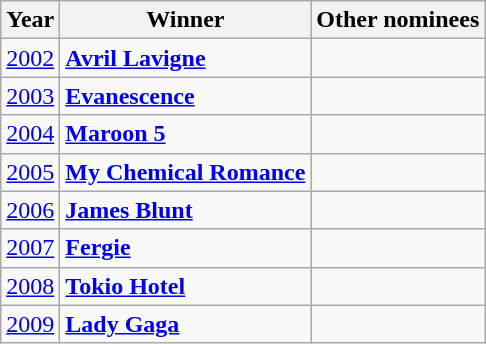<table class="wikitable">
<tr>
<th>Year</th>
<th>Winner</th>
<th>Other nominees</th>
</tr>
<tr>
<td><a href='#'>2002</a></td>
<td><strong><a href='#'>Avril Lavigne</a></strong></td>
<td></td>
</tr>
<tr>
<td><a href='#'>2003</a></td>
<td><strong><a href='#'>Evanescence</a></strong></td>
<td></td>
</tr>
<tr>
<td><a href='#'>2004</a></td>
<td><strong><a href='#'>Maroon 5</a></strong></td>
<td></td>
</tr>
<tr>
<td><a href='#'>2005</a></td>
<td><strong><a href='#'>My Chemical Romance</a></strong></td>
<td></td>
</tr>
<tr>
<td><a href='#'>2006</a></td>
<td><strong><a href='#'>James Blunt</a></strong></td>
<td></td>
</tr>
<tr>
<td><a href='#'>2007</a></td>
<td><strong><a href='#'>Fergie</a></strong></td>
<td></td>
</tr>
<tr>
<td><a href='#'>2008</a></td>
<td><strong><a href='#'>Tokio Hotel</a></strong></td>
<td></td>
</tr>
<tr>
<td><a href='#'>2009</a></td>
<td><strong><a href='#'>Lady Gaga</a></strong></td>
<td></td>
</tr>
</table>
